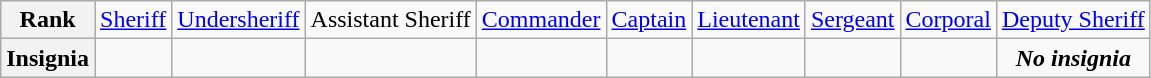<table class="wikitable">
<tr style="text-align:center;">
<th>Rank</th>
<td><a href='#'>Sheriff</a></td>
<td><a href='#'>Undersheriff</a></td>
<td>Assistant Sheriff</td>
<td><a href='#'>Commander</a></td>
<td><a href='#'>Captain</a></td>
<td><a href='#'>Lieutenant</a></td>
<td><a href='#'>Sergeant</a></td>
<td><a href='#'>Corporal</a></td>
<td><a href='#'>Deputy Sheriff</a></td>
</tr>
<tr style="text-align:center;">
<th>Insignia</th>
<td></td>
<td></td>
<td></td>
<td></td>
<td></td>
<td></td>
<td></td>
<td></td>
<td><strong><em>No insignia</em></strong></td>
</tr>
</table>
